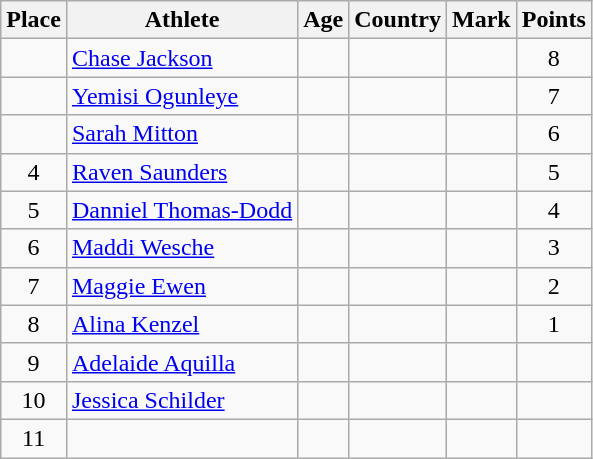<table class="wikitable mw-datatable sortable">
<tr>
<th>Place</th>
<th>Athlete</th>
<th>Age</th>
<th>Country</th>
<th>Mark</th>
<th>Points</th>
</tr>
<tr>
<td align=center></td>
<td><a href='#'>Chase Jackson</a></td>
<td></td>
<td></td>
<td></td>
<td align=center>8</td>
</tr>
<tr>
<td align=center></td>
<td><a href='#'>Yemisi Ogunleye</a></td>
<td></td>
<td></td>
<td></td>
<td align=center>7</td>
</tr>
<tr>
<td align=center></td>
<td><a href='#'>Sarah Mitton</a></td>
<td></td>
<td></td>
<td></td>
<td align=center>6</td>
</tr>
<tr>
<td align=center>4</td>
<td><a href='#'>Raven Saunders</a></td>
<td></td>
<td></td>
<td></td>
<td align=center>5</td>
</tr>
<tr>
<td align=center>5</td>
<td><a href='#'>Danniel Thomas-Dodd</a></td>
<td></td>
<td></td>
<td></td>
<td align=center>4</td>
</tr>
<tr>
<td align=center>6</td>
<td><a href='#'>Maddi Wesche</a></td>
<td></td>
<td></td>
<td></td>
<td align=center>3</td>
</tr>
<tr>
<td align=center>7</td>
<td><a href='#'>Maggie Ewen</a></td>
<td></td>
<td></td>
<td></td>
<td align=center>2</td>
</tr>
<tr>
<td align=center>8</td>
<td><a href='#'>Alina Kenzel</a></td>
<td></td>
<td></td>
<td></td>
<td align=center>1</td>
</tr>
<tr>
<td align=center>9</td>
<td><a href='#'>Adelaide Aquilla</a></td>
<td></td>
<td></td>
<td></td>
<td align=center></td>
</tr>
<tr>
<td align=center>10</td>
<td><a href='#'>Jessica Schilder</a></td>
<td></td>
<td></td>
<td></td>
<td align=center></td>
</tr>
<tr>
<td align=center>11</td>
<td></td>
<td></td>
<td></td>
<td></td>
<td align=center></td>
</tr>
</table>
